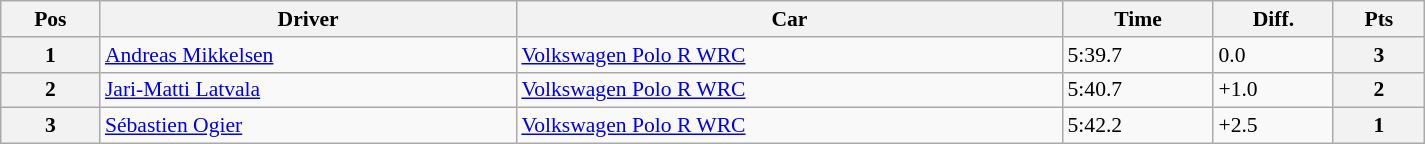<table class="wikitable" width=80% style="text-align: left; font-size: 90%; max-width: 950px;">
<tr>
<th>Pos</th>
<th>Driver</th>
<th>Car</th>
<th>Time</th>
<th>Diff.</th>
<th>Pts</th>
</tr>
<tr>
<th>1</th>
<td> <a href='#'>Andreas Mikkelsen</a></td>
<td><a href='#'>Volkswagen Polo R WRC</a></td>
<td>5:39.7</td>
<td>0.0</td>
<th><strong>3</strong></th>
</tr>
<tr>
<th>2</th>
<td> <a href='#'>Jari-Matti Latvala</a></td>
<td><a href='#'>Volkswagen Polo R WRC</a></td>
<td>5:40.7</td>
<td>+1.0</td>
<th><strong>2</strong></th>
</tr>
<tr>
<th>3</th>
<td> <a href='#'>Sébastien Ogier</a></td>
<td><a href='#'>Volkswagen Polo R WRC</a></td>
<td>5:42.2</td>
<td>+2.5</td>
<th><strong>1</strong></th>
</tr>
</table>
